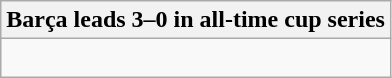<table class="wikitable collapsible collapsed">
<tr>
<th>Barça leads 3–0 in all-time cup series</th>
</tr>
<tr>
<td><br>

</td>
</tr>
</table>
